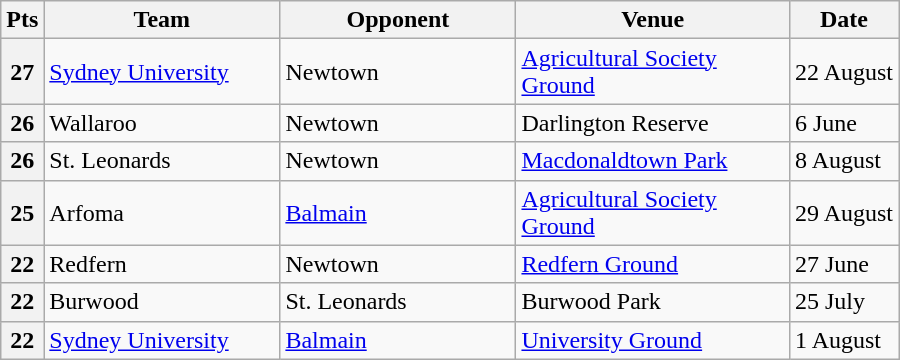<table class="wikitable" style="text-align:left;">
<tr>
<th width="20">Pts</th>
<th width="150">Team</th>
<th width="150">Opponent</th>
<th width="175">Venue</th>
<th width=""50">Date</th>
</tr>
<tr>
<th>27</th>
<td> <a href='#'>Sydney University</a></td>
<td> Newtown</td>
<td><a href='#'>Agricultural Society Ground</a></td>
<td>22 August</td>
</tr>
<tr>
<th>26</th>
<td> Wallaroo</td>
<td> Newtown</td>
<td>Darlington Reserve</td>
<td>6 June</td>
</tr>
<tr>
<th>26</th>
<td>St. Leonards</td>
<td> Newtown</td>
<td><a href='#'>Macdonaldtown Park</a></td>
<td>8 August</td>
</tr>
<tr>
<th>25</th>
<td> Arfoma</td>
<td> <a href='#'>Balmain</a></td>
<td><a href='#'>Agricultural Society Ground</a></td>
<td>29 August</td>
</tr>
<tr>
<th>22</th>
<td> Redfern</td>
<td> Newtown</td>
<td><a href='#'>Redfern Ground</a></td>
<td>27 June</td>
</tr>
<tr>
<th>22</th>
<td> Burwood</td>
<td>St. Leonards</td>
<td>Burwood Park</td>
<td>25 July</td>
</tr>
<tr>
<th>22</th>
<td> <a href='#'>Sydney University</a></td>
<td> <a href='#'>Balmain</a></td>
<td><a href='#'>University Ground</a></td>
<td>1 August</td>
</tr>
</table>
